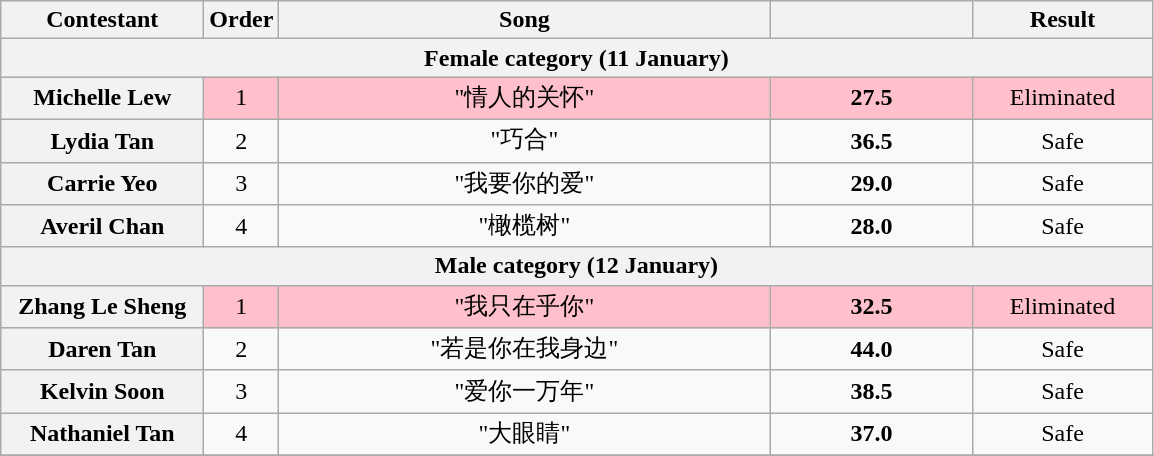<table class="wikitable plainrowheaders" style="text-align:center;">
<tr>
<th scope="col" style="width:8em;">Contestant</th>
<th scope="col">Order</th>
<th scope="col" style="width:20em;">Song</th>
<th colspan=1 scope="col" style="width:8em;"></th>
<th scope="col" style="width:7em;">Result</th>
</tr>
<tr>
<th colspan=9>Female category (11 January)</th>
</tr>
<tr style="background:pink;">
<th scope="row">Michelle Lew</th>
<td>1</td>
<td>"情人的关怀"</td>
<td><strong>27.5</strong></td>
<td>Eliminated</td>
</tr>
<tr>
<th scope="row">Lydia Tan</th>
<td>2</td>
<td>"巧合"</td>
<td><strong>36.5</strong></td>
<td>Safe</td>
</tr>
<tr>
<th scope="row">Carrie Yeo</th>
<td>3</td>
<td>"我要你的爱"</td>
<td><strong>29.0</strong></td>
<td>Safe</td>
</tr>
<tr>
<th scope="row">Averil Chan</th>
<td>4</td>
<td>"橄榄树"</td>
<td><strong>28.0</strong></td>
<td>Safe</td>
</tr>
<tr>
<th colspan=9>Male category (12 January)</th>
</tr>
<tr style="background:pink;">
<th scope="row">Zhang Le Sheng</th>
<td>1</td>
<td>"我只在乎你"</td>
<td><strong>32.5</strong></td>
<td>Eliminated</td>
</tr>
<tr>
<th scope="row">Daren Tan</th>
<td>2</td>
<td>"若是你在我身边"</td>
<td><strong>44.0</strong></td>
<td>Safe</td>
</tr>
<tr>
<th scope="row">Kelvin Soon</th>
<td>3</td>
<td>"爱你一万年"</td>
<td><strong>38.5</strong></td>
<td>Safe</td>
</tr>
<tr>
<th scope="row">Nathaniel Tan</th>
<td>4</td>
<td>"大眼睛"</td>
<td><strong>37.0</strong></td>
<td>Safe</td>
</tr>
<tr>
</tr>
</table>
